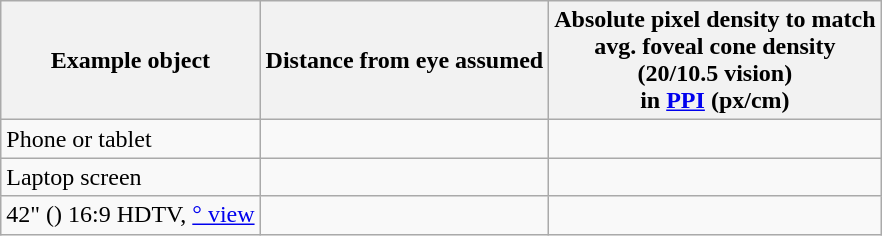<table class="wikitable">
<tr>
<th>Example object</th>
<th>Distance from eye assumed</th>
<th>Absolute pixel density to match <br>avg. foveal cone density <br> (20/10.5 vision)<br>in <a href='#'>PPI</a> (px/cm)</th>
</tr>
<tr>
<td>Phone or tablet</td>
<td></td>
<td></td>
</tr>
<tr>
<td>Laptop screen</td>
<td></td>
<td></td>
</tr>
<tr>
<td>42" () 16:9 HDTV, <a href='#'>° view</a></td>
<td></td>
<td></td>
</tr>
</table>
